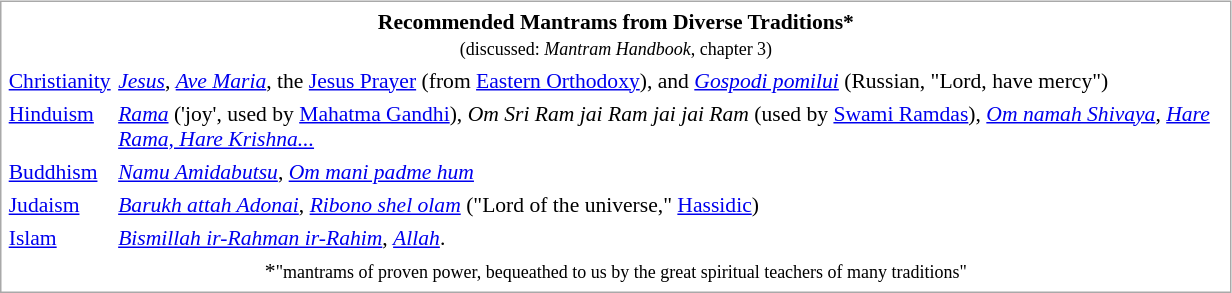<table width=65% style="float: right; border: 1px solid darkgray; margin: .46em; font-size: 90%;" border="0" cellpadding="0" cellspacing="5">
<tr>
<td colspan="2" align="center"><strong>Recommended Mantrams from Diverse Traditions*</strong><br><small>(discussed: <em>Mantram Handbook</em>, chapter 3)</small></td>
</tr>
<tr valign="top">
<td width="50"><a href='#'>Christianity</a></td>
<td><em><a href='#'>Jesus</a></em>, <em><a href='#'>Ave Maria</a></em>, the <a href='#'>Jesus Prayer</a> (from <a href='#'>Eastern Orthodoxy</a>), and <em><a href='#'>Gospodi pomilui</a></em> (Russian, "Lord, have mercy")</td>
</tr>
<tr valign="top">
<td><a href='#'>Hinduism</a></td>
<td><em><a href='#'>Rama</a></em> ('joy', used by <a href='#'>Mahatma Gandhi</a>), <em>Om Sri Ram jai Ram jai jai Ram</em> (used by <a href='#'>Swami Ramdas</a>), <em><a href='#'>Om namah Shivaya</a></em>, <em><a href='#'>Hare Rama, Hare Krishna...</a></em></td>
</tr>
<tr valign="top">
<td><a href='#'>Buddhism</a></td>
<td><em><a href='#'>Namu Amidabutsu</a></em>, <em><a href='#'>Om mani padme hum</a></em></td>
</tr>
<tr valign="top">
<td><a href='#'>Judaism</a></td>
<td><em><a href='#'>Barukh attah Adonai</a></em>, <em><a href='#'>Ribono shel olam</a></em> ("Lord of the universe," <a href='#'>Hassidic</a>)</td>
</tr>
<tr valign="top">
<td><a href='#'>Islam</a></td>
<td><em><a href='#'>Bismillah ir-Rahman ir-Rahim</a></em>, <em><a href='#'>Allah</a></em>.</td>
</tr>
<tr valign="top">
<td colspan="2" align="center">*<small>"mantrams of proven power, bequeathed to us by the great spiritual teachers of many traditions"</small></td>
</tr>
</table>
